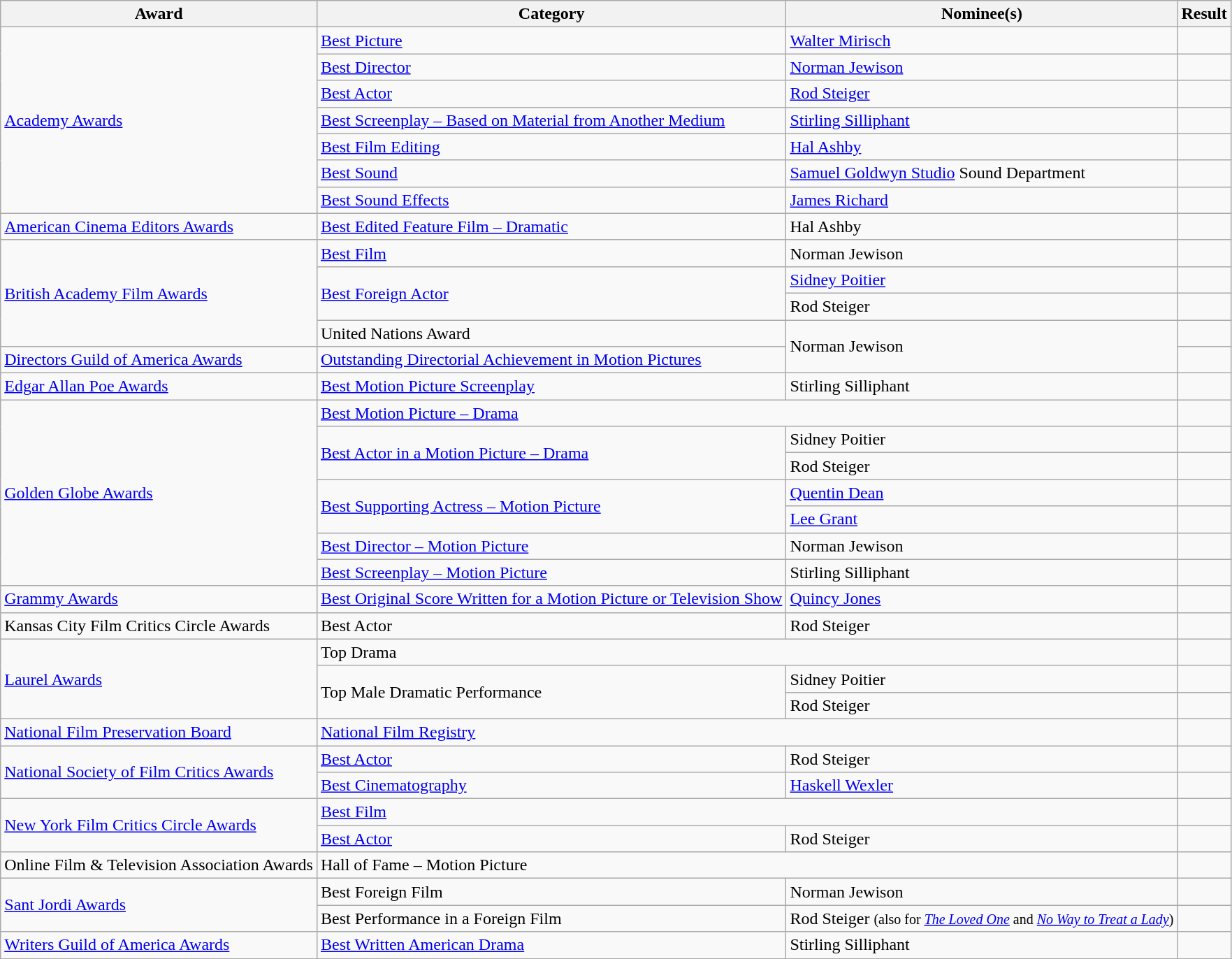<table class="wikitable plainrowheaders">
<tr>
<th>Award</th>
<th>Category</th>
<th>Nominee(s)</th>
<th>Result</th>
</tr>
<tr>
<td rowspan="7"><a href='#'>Academy Awards</a></td>
<td><a href='#'>Best Picture</a></td>
<td><a href='#'>Walter Mirisch</a></td>
<td></td>
</tr>
<tr>
<td><a href='#'>Best Director</a></td>
<td><a href='#'>Norman Jewison</a></td>
<td></td>
</tr>
<tr>
<td><a href='#'>Best Actor</a></td>
<td><a href='#'>Rod Steiger</a></td>
<td></td>
</tr>
<tr>
<td><a href='#'>Best Screenplay – Based on Material from Another Medium</a></td>
<td><a href='#'>Stirling Silliphant</a></td>
<td></td>
</tr>
<tr>
<td><a href='#'>Best Film Editing</a></td>
<td><a href='#'>Hal Ashby</a></td>
<td></td>
</tr>
<tr>
<td><a href='#'>Best Sound</a></td>
<td><a href='#'>Samuel Goldwyn Studio</a> Sound Department</td>
<td></td>
</tr>
<tr>
<td><a href='#'>Best Sound Effects</a></td>
<td><a href='#'>James Richard</a></td>
<td></td>
</tr>
<tr>
<td><a href='#'>American Cinema Editors Awards</a></td>
<td><a href='#'>Best Edited Feature Film – Dramatic</a></td>
<td>Hal Ashby</td>
<td></td>
</tr>
<tr>
<td rowspan="4"><a href='#'>British Academy Film Awards</a></td>
<td><a href='#'>Best Film</a></td>
<td>Norman Jewison</td>
<td></td>
</tr>
<tr>
<td rowspan="2"><a href='#'>Best Foreign Actor</a></td>
<td><a href='#'>Sidney Poitier</a></td>
<td></td>
</tr>
<tr>
<td>Rod Steiger</td>
<td></td>
</tr>
<tr>
<td>United Nations Award</td>
<td rowspan="2">Norman Jewison</td>
<td></td>
</tr>
<tr>
<td><a href='#'>Directors Guild of America Awards</a></td>
<td><a href='#'>Outstanding Directorial Achievement in Motion Pictures</a></td>
<td></td>
</tr>
<tr>
<td><a href='#'>Edgar Allan Poe Awards</a></td>
<td><a href='#'>Best Motion Picture Screenplay</a></td>
<td>Stirling Silliphant</td>
<td></td>
</tr>
<tr>
<td rowspan="7"><a href='#'>Golden Globe Awards</a></td>
<td colspan="2"><a href='#'>Best Motion Picture – Drama</a></td>
<td></td>
</tr>
<tr>
<td rowspan="2"><a href='#'>Best Actor in a Motion Picture – Drama</a></td>
<td>Sidney Poitier</td>
<td></td>
</tr>
<tr>
<td>Rod Steiger</td>
<td></td>
</tr>
<tr>
<td rowspan="2"><a href='#'>Best Supporting Actress – Motion Picture</a></td>
<td><a href='#'>Quentin Dean</a></td>
<td></td>
</tr>
<tr>
<td><a href='#'>Lee Grant</a></td>
<td></td>
</tr>
<tr>
<td><a href='#'>Best Director – Motion Picture</a></td>
<td>Norman Jewison</td>
<td></td>
</tr>
<tr>
<td><a href='#'>Best Screenplay – Motion Picture</a></td>
<td>Stirling Silliphant</td>
<td></td>
</tr>
<tr>
<td><a href='#'>Grammy Awards</a></td>
<td><a href='#'>Best Original Score Written for a Motion Picture or Television Show</a></td>
<td><a href='#'>Quincy Jones</a></td>
<td></td>
</tr>
<tr>
<td>Kansas City Film Critics Circle Awards</td>
<td>Best Actor</td>
<td>Rod Steiger</td>
<td></td>
</tr>
<tr>
<td rowspan="3"><a href='#'>Laurel Awards</a></td>
<td colspan="2">Top Drama</td>
<td></td>
</tr>
<tr>
<td rowspan="2">Top Male Dramatic Performance</td>
<td>Sidney Poitier</td>
<td></td>
</tr>
<tr>
<td>Rod Steiger</td>
<td></td>
</tr>
<tr>
<td><a href='#'>National Film Preservation Board</a></td>
<td colspan="2"><a href='#'>National Film Registry</a></td>
<td></td>
</tr>
<tr>
<td rowspan="2"><a href='#'>National Society of Film Critics Awards</a></td>
<td><a href='#'>Best Actor</a></td>
<td>Rod Steiger</td>
<td></td>
</tr>
<tr>
<td><a href='#'>Best Cinematography</a></td>
<td><a href='#'>Haskell Wexler</a></td>
<td></td>
</tr>
<tr>
<td rowspan="2"><a href='#'>New York Film Critics Circle Awards</a></td>
<td colspan="2"><a href='#'>Best Film</a></td>
<td></td>
</tr>
<tr>
<td><a href='#'>Best Actor</a></td>
<td>Rod Steiger</td>
<td></td>
</tr>
<tr>
<td>Online Film & Television Association Awards</td>
<td colspan="2">Hall of Fame – Motion Picture</td>
<td></td>
</tr>
<tr>
<td rowspan="2"><a href='#'>Sant Jordi Awards</a></td>
<td>Best Foreign Film</td>
<td>Norman Jewison</td>
<td></td>
</tr>
<tr>
<td>Best Performance in a Foreign Film</td>
<td>Rod Steiger <small>(also for <em><a href='#'>The Loved One</a></em> and <em><a href='#'>No Way to Treat a Lady</a></em>)</small></td>
<td></td>
</tr>
<tr>
<td><a href='#'>Writers Guild of America Awards</a></td>
<td><a href='#'>Best Written American Drama</a></td>
<td>Stirling Silliphant</td>
<td></td>
</tr>
</table>
